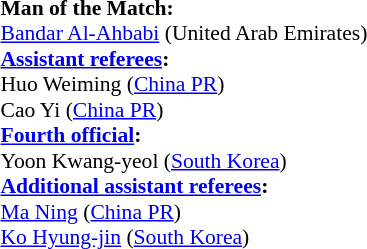<table style="width:100%; font-size:90%;">
<tr>
<td><br><strong>Man of the Match:</strong>
<br><a href='#'>Bandar Al-Ahbabi</a> (United Arab Emirates)<br><strong><a href='#'>Assistant referees</a>:</strong>
<br>Huo Weiming (<a href='#'>China PR</a>)
<br>Cao Yi (<a href='#'>China PR</a>)
<br><strong><a href='#'>Fourth official</a>:</strong>
<br>Yoon Kwang-yeol (<a href='#'>South Korea</a>)
<br><strong><a href='#'>Additional assistant referees</a>:</strong>
<br><a href='#'>Ma Ning</a> (<a href='#'>China PR</a>)
<br><a href='#'>Ko Hyung-jin</a> (<a href='#'>South Korea</a>)</td>
</tr>
</table>
